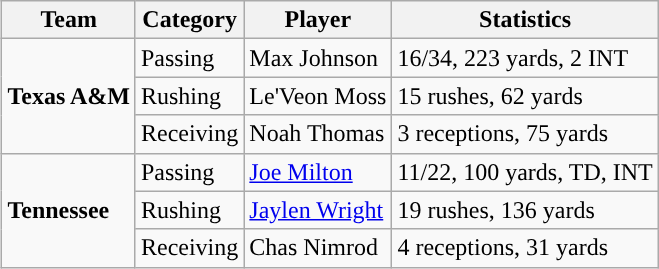<table class="wikitable" style="float: right;">
<tr>
<th>Team</th>
<th>Category</th>
<th>Player</th>
<th>Statistics</th>
</tr>
<tr>
<td rowspan=3><strong>Texas A&M</strong></td>
<td>Passing</td>
<td>Max Johnson</td>
<td>16/34, 223 yards, 2 INT</td>
</tr>
<tr>
<td>Rushing</td>
<td>Le'Veon Moss</td>
<td>15 rushes, 62 yards</td>
</tr>
<tr>
<td>Receiving</td>
<td>Noah Thomas</td>
<td>3 receptions, 75 yards</td>
</tr>
<tr>
<td rowspan=3><strong>Tennessee</strong></td>
<td>Passing</td>
<td><a href='#'>Joe Milton</a></td>
<td>11/22, 100 yards, TD, INT</td>
</tr>
<tr>
<td>Rushing</td>
<td><a href='#'>Jaylen Wright</a></td>
<td>19 rushes, 136 yards</td>
</tr>
<tr>
<td>Receiving</td>
<td>Chas Nimrod</td>
<td>4 receptions, 31 yards</td>
</tr>
</table>
